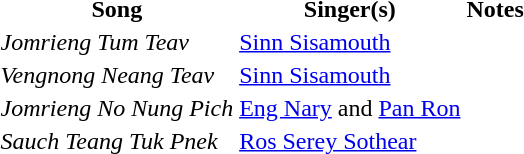<table>
<tr>
<th>Song</th>
<th>Singer(s)</th>
<th>Notes</th>
</tr>
<tr>
<td><em>Jomrieng Tum Teav</em></td>
<td><a href='#'>Sinn Sisamouth</a></td>
<td></td>
</tr>
<tr>
<td><em>Vengnong Neang Teav</em></td>
<td><a href='#'>Sinn Sisamouth</a></td>
<td></td>
</tr>
<tr>
<td><em>Jomrieng No Nung Pich</em></td>
<td><a href='#'>Eng Nary</a> and <a href='#'>Pan Ron</a></td>
<td></td>
</tr>
<tr>
<td><em>Sauch Teang Tuk Pnek</em></td>
<td><a href='#'>Ros Serey Sothear</a></td>
<td></td>
</tr>
</table>
